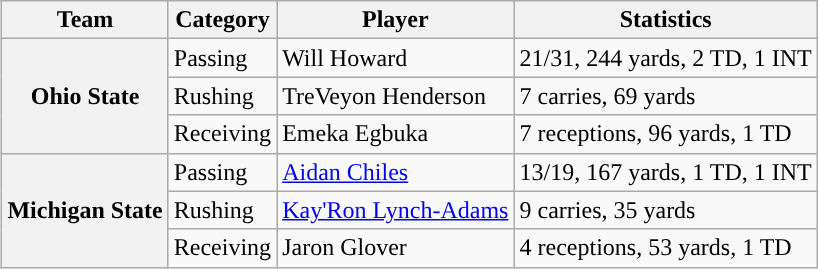<table class="wikitable" style="float:right">
<tr>
<th>Team</th>
<th>Category</th>
<th>Player</th>
<th>Statistics</th>
</tr>
<tr>
<th rowspan=3>Ohio State</th>
<td>Passing</td>
<td>Will Howard</td>
<td>21/31, 244 yards, 2 TD, 1 INT</td>
</tr>
<tr>
<td>Rushing</td>
<td>TreVeyon Henderson</td>
<td>7 carries, 69 yards</td>
</tr>
<tr>
<td>Receiving</td>
<td>Emeka Egbuka</td>
<td>7 receptions, 96 yards, 1 TD</td>
</tr>
<tr>
<th rowspan=3>Michigan State</th>
<td>Passing</td>
<td><a href='#'>Aidan Chiles</a></td>
<td>13/19, 167 yards, 1 TD, 1 INT</td>
</tr>
<tr>
<td>Rushing</td>
<td><a href='#'>Kay'Ron Lynch-Adams</a></td>
<td>9 carries, 35 yards</td>
</tr>
<tr>
<td>Receiving</td>
<td>Jaron Glover</td>
<td>4 receptions, 53 yards, 1 TD</td>
</tr>
</table>
